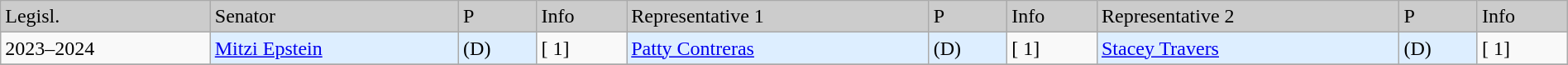<table class=wikitable width="100%" border="1">
<tr style="background-color:#cccccc;">
<td>Legisl.</td>
<td>Senator</td>
<td>P</td>
<td>Info</td>
<td>Representative 1</td>
<td>P</td>
<td>Info</td>
<td>Representative 2</td>
<td>P</td>
<td>Info</td>
</tr>
<tr>
<td>2023–2024</td>
<td style="background:#DDEEFF" "><a href='#'>Mitzi Epstein</a></td>
<td style="background:#DDEEFF">(D)</td>
<td>[ 1]</td>
<td style="background:#DDEEFF" "><a href='#'>Patty Contreras</a></td>
<td style="background:#DDEEFF">(D)</td>
<td>[ 1]</td>
<td style="background:#DDEEFF" "><a href='#'>Stacey Travers</a></td>
<td style="background:#DDEEFF">(D)</td>
<td>[ 1]</td>
</tr>
<tr>
</tr>
</table>
